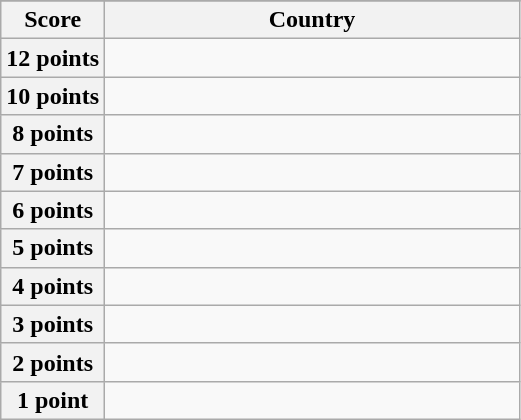<table class="wikitable">
<tr>
</tr>
<tr>
<th scope="col" width="20%">Score</th>
<th scope="col">Country</th>
</tr>
<tr>
<th scope="row">12 points</th>
<td></td>
</tr>
<tr>
<th scope="row">10 points</th>
<td></td>
</tr>
<tr>
<th scope="row">8 points</th>
<td></td>
</tr>
<tr>
<th scope="row">7 points</th>
<td></td>
</tr>
<tr>
<th scope="row">6 points</th>
<td></td>
</tr>
<tr>
<th scope="row">5 points</th>
<td></td>
</tr>
<tr>
<th scope="row">4 points</th>
<td></td>
</tr>
<tr>
<th scope="row">3 points</th>
<td></td>
</tr>
<tr>
<th scope="row">2 points</th>
<td></td>
</tr>
<tr>
<th scope="row">1 point</th>
<td></td>
</tr>
</table>
